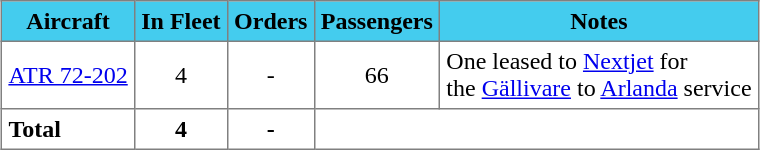<table class="toccolours" border="1" cellpadding="4" style="margin:1em auto; border-collapse:collapse">
<tr bgcolor=#44ccee>
<th><span>Aircraft</span></th>
<th><span>In Fleet</span></th>
<th><span>Orders</span></th>
<th><span>Passengers</span></th>
<th><span>Notes</span></th>
</tr>
<tr>
<td><a href='#'>ATR 72-202</a></td>
<td align="center">4</td>
<td align="center">-</td>
<td align="center">66</td>
<td>One leased to <a href='#'>Nextjet</a> for<br>the <a href='#'>Gällivare</a> to <a href='#'>Arlanda</a> service</td>
</tr>
<tr>
<td><strong>Total</strong></td>
<th>4</th>
<th>-</th>
<th colspan=2></th>
</tr>
</table>
